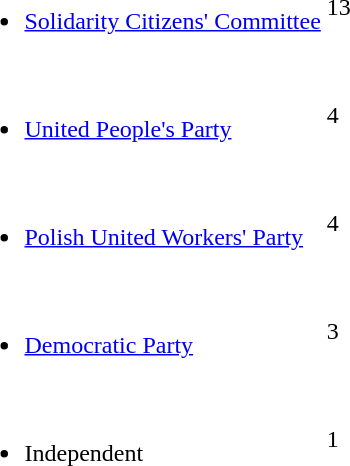<table>
<tr>
<td><br><ul><li><a href='#'>Solidarity Citizens' Committee</a></li></ul></td>
<td><div>13</div></td>
</tr>
<tr>
<td><br><ul><li><a href='#'>United People's Party</a></li></ul></td>
<td><div>4</div></td>
</tr>
<tr>
<td><br><ul><li><a href='#'>Polish United Workers' Party</a></li></ul></td>
<td><div>4</div></td>
</tr>
<tr>
<td><br><ul><li><a href='#'>Democratic Party</a></li></ul></td>
<td><div>3</div></td>
</tr>
<tr>
<td><br><ul><li>Independent</li></ul></td>
<td><div>1</div></td>
</tr>
</table>
